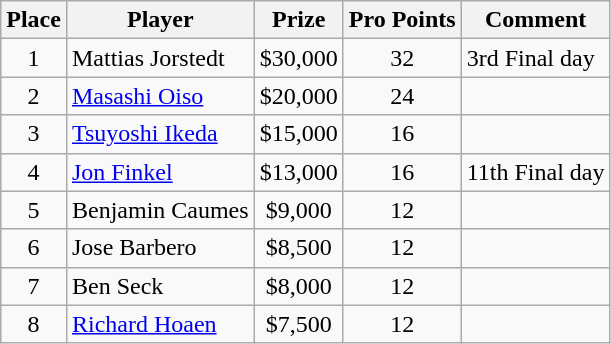<table class="wikitable">
<tr>
<th>Place</th>
<th>Player</th>
<th>Prize</th>
<th>Pro Points</th>
<th>Comment</th>
</tr>
<tr>
<td align=center>1</td>
<td> Mattias Jorstedt</td>
<td align=center>$30,000</td>
<td align=center>32</td>
<td>3rd Final day</td>
</tr>
<tr>
<td align=center>2</td>
<td> <a href='#'>Masashi Oiso</a></td>
<td align=center>$20,000</td>
<td align=center>24</td>
<td></td>
</tr>
<tr>
<td align=center>3</td>
<td> <a href='#'>Tsuyoshi Ikeda</a></td>
<td align=center>$15,000</td>
<td align=center>16</td>
<td></td>
</tr>
<tr>
<td align=center>4</td>
<td> <a href='#'>Jon Finkel</a></td>
<td align=center>$13,000</td>
<td align=center>16</td>
<td>11th Final day</td>
</tr>
<tr>
<td align=center>5</td>
<td> Benjamin Caumes</td>
<td align=center>$9,000</td>
<td align=center>12</td>
<td></td>
</tr>
<tr>
<td align=center>6</td>
<td> Jose Barbero</td>
<td align=center>$8,500</td>
<td align=center>12</td>
<td></td>
</tr>
<tr>
<td align=center>7</td>
<td> Ben Seck</td>
<td align=center>$8,000</td>
<td align=center>12</td>
<td></td>
</tr>
<tr>
<td align=center>8</td>
<td> <a href='#'>Richard Hoaen</a></td>
<td align=center>$7,500</td>
<td align=center>12</td>
<td></td>
</tr>
</table>
